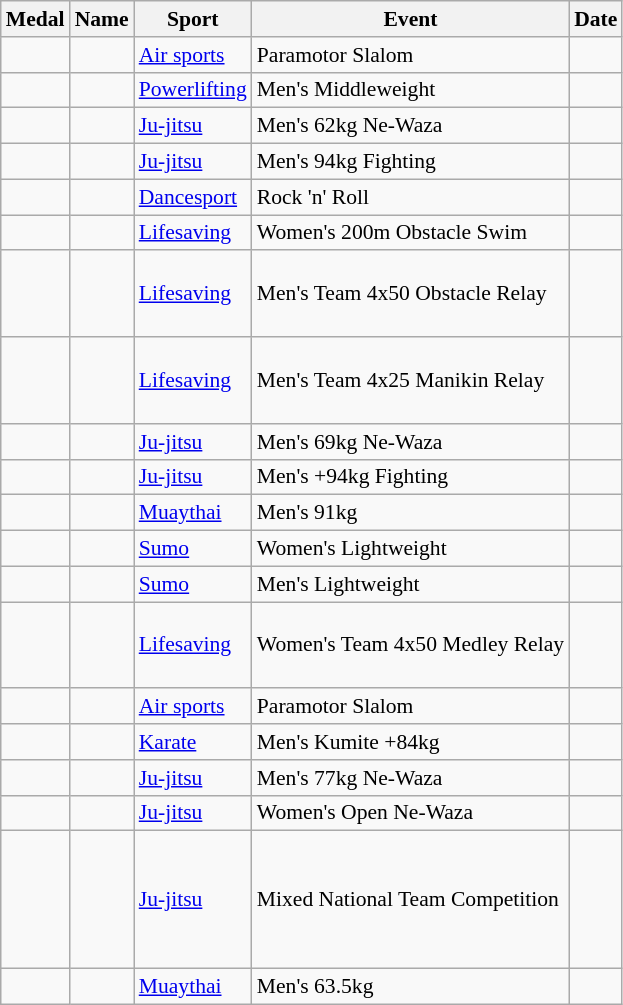<table class="wikitable sortable" style="font-size:90%">
<tr>
<th>Medal</th>
<th>Name</th>
<th>Sport</th>
<th>Event</th>
<th>Date</th>
</tr>
<tr>
<td></td>
<td></td>
<td><a href='#'>Air sports</a></td>
<td>Paramotor Slalom</td>
<td></td>
</tr>
<tr>
<td></td>
<td></td>
<td><a href='#'>Powerlifting</a></td>
<td>Men's Middleweight</td>
<td></td>
</tr>
<tr>
<td></td>
<td></td>
<td><a href='#'>Ju-jitsu</a></td>
<td>Men's 62kg Ne-Waza</td>
<td></td>
</tr>
<tr>
<td></td>
<td></td>
<td><a href='#'>Ju-jitsu</a></td>
<td>Men's 94kg Fighting</td>
<td></td>
</tr>
<tr>
<td></td>
<td><br></td>
<td><a href='#'>Dancesport</a></td>
<td>Rock 'n' Roll</td>
<td></td>
</tr>
<tr>
<td></td>
<td></td>
<td><a href='#'>Lifesaving</a></td>
<td>Women's 200m Obstacle Swim</td>
<td></td>
</tr>
<tr>
<td></td>
<td><br><br><br></td>
<td><a href='#'>Lifesaving</a></td>
<td>Men's Team 4x50 Obstacle Relay</td>
<td></td>
</tr>
<tr>
<td></td>
<td><br><br><br></td>
<td><a href='#'>Lifesaving</a></td>
<td>Men's Team 4x25 Manikin Relay</td>
<td></td>
</tr>
<tr>
<td></td>
<td></td>
<td><a href='#'>Ju-jitsu</a></td>
<td>Men's 69kg Ne-Waza</td>
<td></td>
</tr>
<tr>
<td></td>
<td></td>
<td><a href='#'>Ju-jitsu</a></td>
<td>Men's +94kg Fighting</td>
<td></td>
</tr>
<tr>
<td></td>
<td></td>
<td><a href='#'>Muaythai</a></td>
<td>Men's 91kg</td>
<td></td>
</tr>
<tr>
<td></td>
<td></td>
<td><a href='#'>Sumo</a></td>
<td>Women's Lightweight</td>
<td></td>
</tr>
<tr>
<td></td>
<td></td>
<td><a href='#'>Sumo</a></td>
<td>Men's Lightweight</td>
<td></td>
</tr>
<tr>
<td></td>
<td><br><br><br></td>
<td><a href='#'>Lifesaving</a></td>
<td>Women's Team 4x50 Medley Relay</td>
<td></td>
</tr>
<tr>
<td></td>
<td></td>
<td><a href='#'>Air sports</a></td>
<td>Paramotor Slalom</td>
<td></td>
</tr>
<tr>
<td></td>
<td></td>
<td><a href='#'>Karate</a></td>
<td>Men's Kumite +84kg</td>
<td></td>
</tr>
<tr>
<td></td>
<td></td>
<td><a href='#'>Ju-jitsu</a></td>
<td>Men's 77kg Ne-Waza</td>
<td></td>
</tr>
<tr>
<td></td>
<td></td>
<td><a href='#'>Ju-jitsu</a></td>
<td>Women's Open Ne-Waza</td>
<td></td>
</tr>
<tr>
<td></td>
<td><br><br><br><br><br></td>
<td><a href='#'>Ju-jitsu</a></td>
<td>Mixed National Team Competition</td>
<td></td>
</tr>
<tr>
<td></td>
<td></td>
<td><a href='#'>Muaythai</a></td>
<td>Men's 63.5kg</td>
<td></td>
</tr>
</table>
